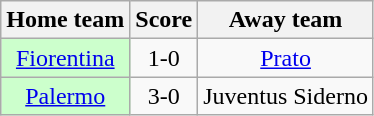<table class="wikitable" style="text-align: center">
<tr>
<th>Home team</th>
<th>Score</th>
<th>Away team</th>
</tr>
<tr>
<td bgcolor="ccffcc"><a href='#'>Fiorentina</a></td>
<td>1-0</td>
<td><a href='#'>Prato</a></td>
</tr>
<tr>
<td bgcolor="ccffcc"><a href='#'>Palermo</a></td>
<td>3-0</td>
<td>Juventus Siderno</td>
</tr>
</table>
